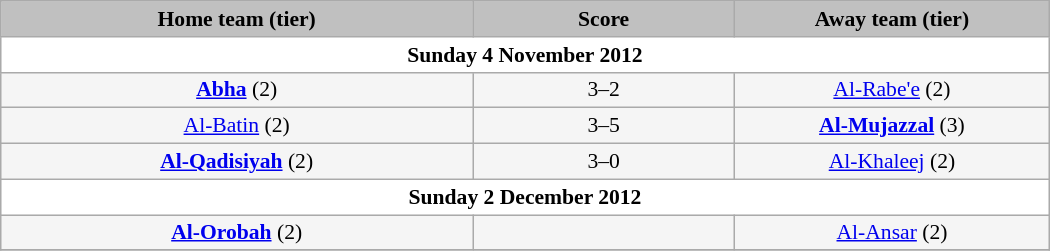<table class="wikitable" style="width: 700px; background:WhiteSmoke; text-align:center; font-size:90%">
<tr>
<td scope="col" style="width: 45%; background:silver;"><strong>Home team (tier)</strong></td>
<td scope="col" style="width: 25%; background:silver;"><strong>Score</strong></td>
<td scope="col" style="width: 45%; background:silver;"><strong>Away team (tier)</strong></td>
</tr>
<tr>
<td colspan="5" style= background:White><strong>Sunday 4 November 2012</strong></td>
</tr>
<tr>
<td><strong><a href='#'>Abha</a></strong> (2)</td>
<td>3–2</td>
<td><a href='#'>Al-Rabe'e</a> (2)</td>
</tr>
<tr>
<td><a href='#'>Al-Batin</a> (2)</td>
<td>3–5</td>
<td><strong><a href='#'>Al-Mujazzal</a></strong> (3)</td>
</tr>
<tr>
<td><strong><a href='#'>Al-Qadisiyah</a></strong> (2)</td>
<td>3–0</td>
<td><a href='#'>Al-Khaleej</a> (2)</td>
</tr>
<tr>
<td colspan="5" style= background:White><strong>Sunday 2 December 2012</strong></td>
</tr>
<tr>
<td><strong><a href='#'>Al-Orobah</a></strong> (2)</td>
<td></td>
<td><a href='#'>Al-Ansar</a> (2)</td>
</tr>
<tr>
</tr>
</table>
